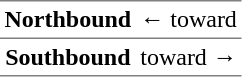<table border="1" cellspacing="0" cellpadding="3" frame="hsides" rules="rows">
<tr>
<th><span>Northbound</span></th>
<td>←  toward </td>
</tr>
<tr>
<th><span>Southbound</span></th>
<td>  toward  →</td>
</tr>
</table>
